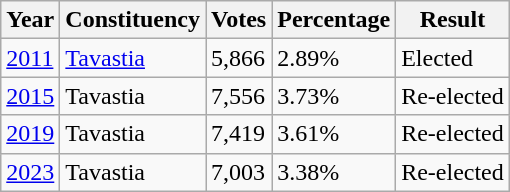<table class="wikitable">
<tr>
<th>Year</th>
<th>Constituency</th>
<th>Votes</th>
<th>Percentage</th>
<th>Result</th>
</tr>
<tr>
<td><a href='#'>2011</a></td>
<td><a href='#'>Tavastia</a></td>
<td>5,866</td>
<td>2.89%</td>
<td>Elected</td>
</tr>
<tr>
<td><a href='#'>2015</a></td>
<td>Tavastia</td>
<td>7,556</td>
<td>3.73%</td>
<td>Re-elected</td>
</tr>
<tr>
<td><a href='#'>2019</a></td>
<td>Tavastia</td>
<td>7,419</td>
<td>3.61%</td>
<td>Re-elected</td>
</tr>
<tr>
<td><a href='#'>2023</a></td>
<td>Tavastia</td>
<td>7,003</td>
<td>3.38%</td>
<td>Re-elected</td>
</tr>
</table>
